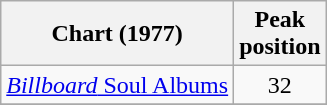<table class="wikitable">
<tr>
<th>Chart (1977)</th>
<th>Peak<br>position</th>
</tr>
<tr>
<td><a href='#'><em>Billboard</em> Soul Albums</a></td>
<td align=center>32</td>
</tr>
<tr>
</tr>
</table>
